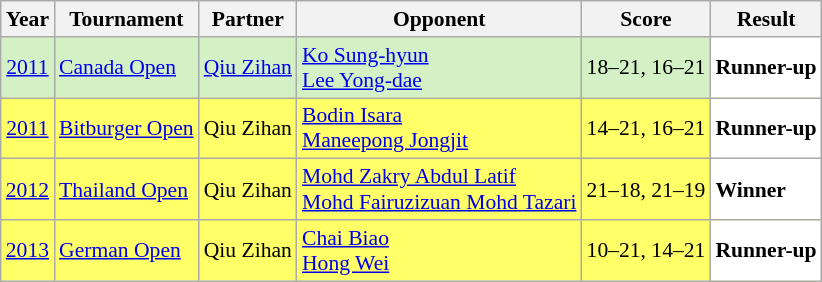<table class="sortable wikitable" style="font-size: 90%;">
<tr>
<th>Year</th>
<th>Tournament</th>
<th>Partner</th>
<th>Opponent</th>
<th>Score</th>
<th>Result</th>
</tr>
<tr style="background:#D4F1C5">
<td align="center"><a href='#'>2011</a></td>
<td align="left"><a href='#'>Canada Open</a></td>
<td align="left"> <a href='#'>Qiu Zihan</a></td>
<td align="left"> <a href='#'>Ko Sung-hyun</a> <br>  <a href='#'>Lee Yong-dae</a></td>
<td align="left">18–21, 16–21</td>
<td style="text-align:left; background:white"> <strong>Runner-up</strong></td>
</tr>
<tr style="background:#FFFF67">
<td align="center"><a href='#'>2011</a></td>
<td align="left"><a href='#'>Bitburger Open</a></td>
<td align="left"> Qiu Zihan</td>
<td align="left"> <a href='#'>Bodin Isara</a> <br>  <a href='#'>Maneepong Jongjit</a></td>
<td align="left">14–21, 16–21</td>
<td style="text-align:left; background:white"> <strong>Runner-up</strong></td>
</tr>
<tr style="background:#FFFF67">
<td align="center"><a href='#'>2012</a></td>
<td align="left"><a href='#'>Thailand Open</a></td>
<td align="left"> Qiu Zihan</td>
<td align="left"> <a href='#'>Mohd Zakry Abdul Latif</a> <br>  <a href='#'>Mohd Fairuzizuan Mohd Tazari</a></td>
<td align="left">21–18, 21–19</td>
<td style="text-align:left; background:white"> <strong>Winner</strong></td>
</tr>
<tr style="background:#FFFF67">
<td align="center"><a href='#'>2013</a></td>
<td align="left"><a href='#'>German Open</a></td>
<td align="left"> Qiu Zihan</td>
<td align="left"> <a href='#'>Chai Biao</a> <br>  <a href='#'>Hong Wei</a></td>
<td align="left">10–21, 14–21</td>
<td style="text-align:left; background:white"> <strong>Runner-up</strong></td>
</tr>
</table>
